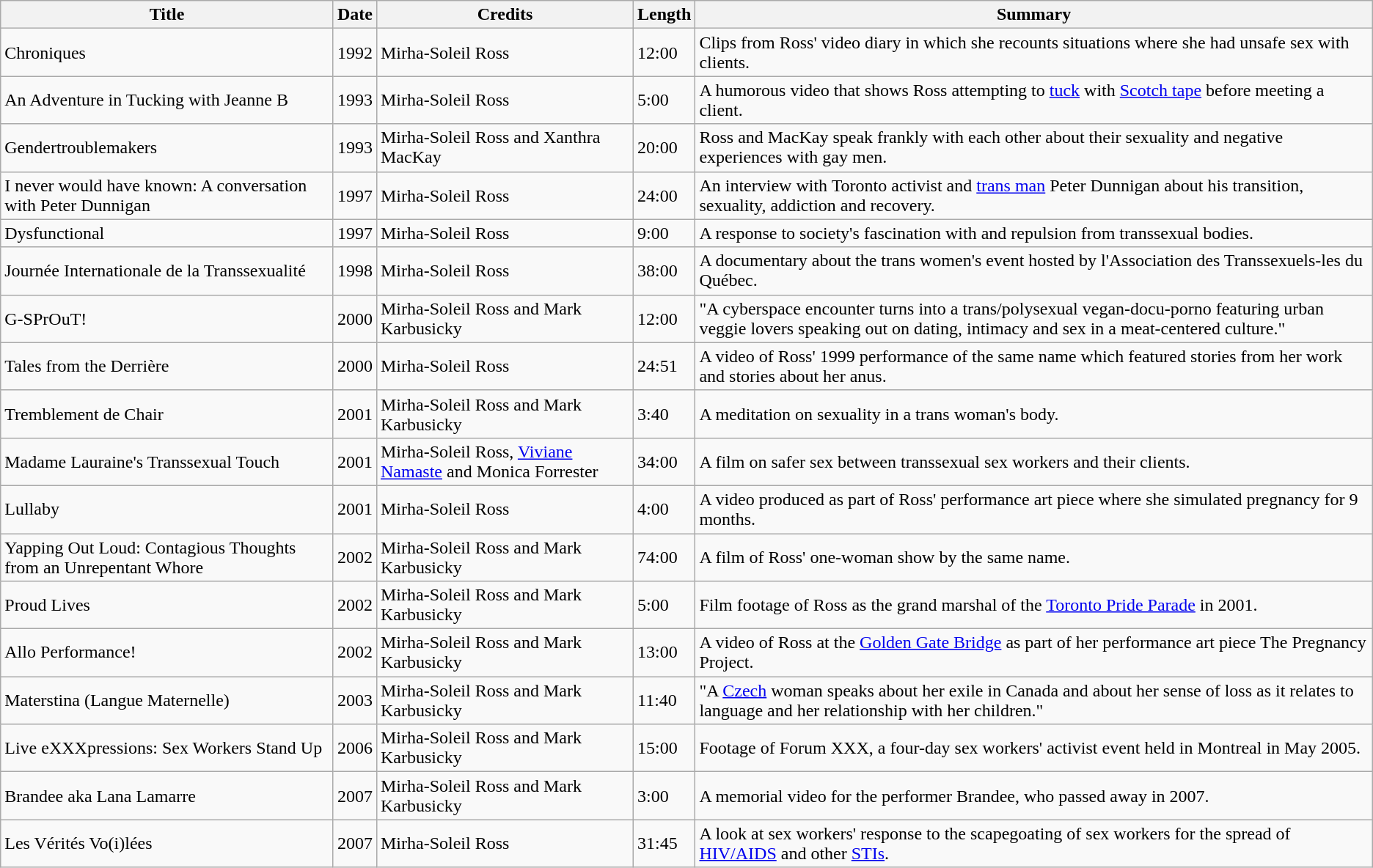<table class="wikitable">
<tr>
<th>Title</th>
<th>Date</th>
<th>Credits</th>
<th>Length</th>
<th>Summary</th>
</tr>
<tr>
<td>Chroniques</td>
<td>1992</td>
<td>Mirha-Soleil Ross</td>
<td>12:00</td>
<td>Clips from Ross' video diary in which she recounts situations where she had unsafe sex with clients.</td>
</tr>
<tr>
<td>An Adventure in Tucking with Jeanne B</td>
<td>1993</td>
<td>Mirha-Soleil Ross</td>
<td>5:00</td>
<td>A humorous video that shows Ross attempting to <a href='#'>tuck</a> with <a href='#'>Scotch tape</a> before meeting a client.</td>
</tr>
<tr>
<td>Gendertroublemakers</td>
<td>1993</td>
<td>Mirha-Soleil Ross and Xanthra MacKay</td>
<td>20:00</td>
<td>Ross and MacKay speak frankly with each other about their sexuality and negative experiences with gay men.</td>
</tr>
<tr>
<td>I never would have known: A conversation with Peter Dunnigan</td>
<td>1997</td>
<td>Mirha-Soleil Ross</td>
<td>24:00</td>
<td>An interview with Toronto activist and <a href='#'>trans man</a> Peter Dunnigan about his transition, sexuality, addiction and recovery.</td>
</tr>
<tr>
<td>Dysfunctional</td>
<td>1997</td>
<td>Mirha-Soleil Ross</td>
<td>9:00</td>
<td>A response to society's fascination with and repulsion from transsexual bodies.</td>
</tr>
<tr>
<td>Journée Internationale de la Transsexualité</td>
<td>1998</td>
<td>Mirha-Soleil Ross</td>
<td>38:00</td>
<td>A documentary about the trans women's event hosted by l'Association des Transsexuels-les du Québec.</td>
</tr>
<tr>
<td>G-SPrOuT!</td>
<td>2000</td>
<td>Mirha-Soleil Ross and Mark Karbusicky</td>
<td>12:00</td>
<td>"A cyberspace encounter turns into a trans/polysexual vegan-docu-porno featuring urban veggie lovers speaking out on dating, intimacy and sex in a meat-centered culture."</td>
</tr>
<tr>
<td>Tales from the Derrière</td>
<td>2000</td>
<td>Mirha-Soleil Ross</td>
<td>24:51</td>
<td>A video of Ross' 1999 performance of the same name which featured stories from her work and stories about her anus.</td>
</tr>
<tr>
<td>Tremblement de Chair</td>
<td>2001</td>
<td>Mirha-Soleil Ross and Mark Karbusicky</td>
<td>3:40</td>
<td>A meditation on sexuality in a trans woman's body.</td>
</tr>
<tr>
<td>Madame Lauraine's Transsexual Touch</td>
<td>2001</td>
<td>Mirha-Soleil Ross, <a href='#'>Viviane Namaste</a> and Monica Forrester</td>
<td>34:00</td>
<td>A film on safer sex between transsexual sex workers and their clients.</td>
</tr>
<tr>
<td>Lullaby</td>
<td>2001</td>
<td>Mirha-Soleil Ross</td>
<td>4:00</td>
<td>A video produced as part of Ross' performance art piece where she simulated pregnancy for 9 months.</td>
</tr>
<tr>
<td>Yapping Out Loud: Contagious Thoughts from an Unrepentant Whore</td>
<td>2002</td>
<td>Mirha-Soleil Ross and Mark Karbusicky</td>
<td>74:00</td>
<td>A film of Ross' one-woman show by the same name.</td>
</tr>
<tr>
<td>Proud Lives</td>
<td>2002</td>
<td>Mirha-Soleil Ross and Mark Karbusicky</td>
<td>5:00</td>
<td>Film footage of Ross as the grand marshal of the <a href='#'>Toronto Pride Parade</a> in 2001.</td>
</tr>
<tr>
<td>Allo Performance!</td>
<td>2002</td>
<td>Mirha-Soleil Ross and Mark Karbusicky</td>
<td>13:00</td>
<td>A video of Ross at the <a href='#'>Golden Gate Bridge</a> as part of her performance art piece The Pregnancy Project.</td>
</tr>
<tr>
<td>Materstina (Langue Maternelle)</td>
<td>2003</td>
<td>Mirha-Soleil Ross and Mark Karbusicky</td>
<td>11:40</td>
<td>"A <a href='#'>Czech</a> woman speaks about her exile in Canada and about her sense of loss as it relates to language and her relationship with her children."</td>
</tr>
<tr>
<td>Live eXXXpressions: Sex Workers Stand Up</td>
<td>2006</td>
<td>Mirha-Soleil Ross and Mark Karbusicky</td>
<td>15:00</td>
<td>Footage of Forum XXX, a four-day sex workers' activist event held in Montreal in May 2005.</td>
</tr>
<tr>
<td>Brandee aka Lana Lamarre</td>
<td>2007</td>
<td>Mirha-Soleil Ross and Mark Karbusicky</td>
<td>3:00</td>
<td>A memorial video for the performer Brandee, who passed away in 2007.</td>
</tr>
<tr>
<td>Les Vérités Vo(i)lées</td>
<td>2007</td>
<td>Mirha-Soleil Ross</td>
<td>31:45</td>
<td>A look at sex workers' response to the scapegoating of sex workers for the spread of <a href='#'>HIV/AIDS</a> and other <a href='#'>STIs</a>.</td>
</tr>
</table>
